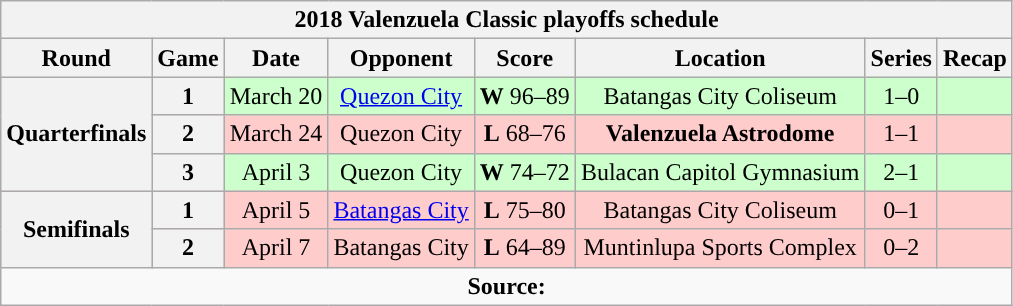<table class="wikitable" style="text-align:center">
<tr>
<th colspan=8>2018 Valenzuela Classic playoffs schedule</th>
</tr>
<tr>
<th>Round</th>
<th>Game</th>
<th>Date</th>
<th>Opponent</th>
<th>Score</th>
<th>Location</th>
<th>Series</th>
<th>Recap</th>
</tr>
<tr style="background:#cfc">
<th rowspan=3>Quarterfinals</th>
<th>1</th>
<td>March 20</td>
<td><a href='#'>Quezon City</a></td>
<td><strong>W</strong> 96–89</td>
<td>Batangas City Coliseum</td>
<td>1–0</td>
<td></td>
</tr>
<tr style="background:#fcc">
<th>2</th>
<td>March 24</td>
<td>Quezon City</td>
<td><strong>L</strong> 68–76</td>
<td><strong>Valenzuela Astrodome</strong></td>
<td>1–1</td>
<td></td>
</tr>
<tr style="background:#cfc">
<th>3</th>
<td>April 3</td>
<td>Quezon City</td>
<td><strong>W</strong> 74–72</td>
<td>Bulacan Capitol Gymnasium</td>
<td>2–1</td>
<td></td>
</tr>
<tr style="background:#fcc">
<th rowspan=2>Semifinals</th>
<th>1</th>
<td>April 5</td>
<td><a href='#'>Batangas City</a></td>
<td><strong>L</strong> 75–80</td>
<td>Batangas City Coliseum</td>
<td>0–1</td>
<td></td>
</tr>
<tr style="background:#fcc">
<th>2</th>
<td>April 7</td>
<td>Batangas City</td>
<td><strong>L</strong> 64–89</td>
<td>Muntinlupa Sports Complex</td>
<td>0–2</td>
<td></td>
</tr>
<tr>
<td colspan=8 align=center><strong>Source: </strong></td>
</tr>
</table>
